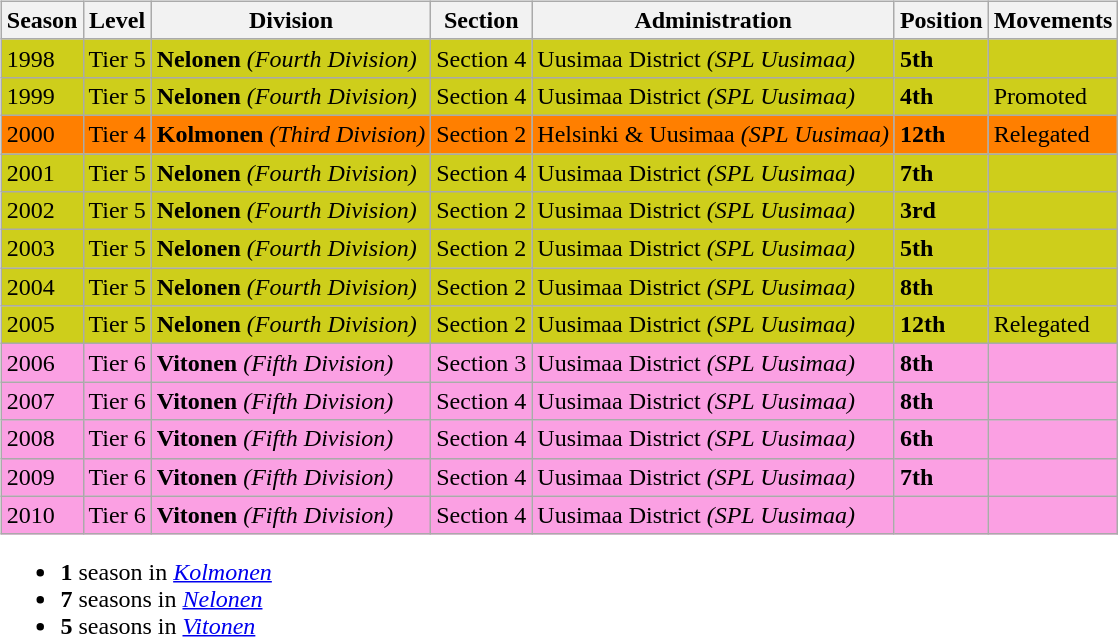<table>
<tr>
<td valign="top" width=0%><br><table class="wikitable">
<tr style="background:#f0f6fa;">
<th><strong>Season</strong></th>
<th><strong>Level</strong></th>
<th><strong>Division</strong></th>
<th><strong>Section</strong></th>
<th><strong>Administration</strong></th>
<th><strong>Position</strong></th>
<th><strong>Movements</strong></th>
</tr>
<tr>
<td style="background:#CECE1B;">1998</td>
<td style="background:#CECE1B;">Tier 5</td>
<td style="background:#CECE1B;"><strong>Nelonen</strong> <em>(Fourth Division)</em></td>
<td style="background:#CECE1B;">Section 4</td>
<td style="background:#CECE1B;">Uusimaa District <em>(SPL Uusimaa)</em></td>
<td style="background:#CECE1B;"><strong>5th</strong></td>
<td style="background:#CECE1B;"></td>
</tr>
<tr>
<td style="background:#CECE1B;">1999</td>
<td style="background:#CECE1B;">Tier 5</td>
<td style="background:#CECE1B;"><strong>Nelonen</strong> <em>(Fourth Division)</em></td>
<td style="background:#CECE1B;">Section 4</td>
<td style="background:#CECE1B;">Uusimaa District <em>(SPL Uusimaa)</em></td>
<td style="background:#CECE1B;"><strong>4th</strong></td>
<td style="background:#CECE1B;">Promoted</td>
</tr>
<tr>
<td style="background:#FF7F00;">2000</td>
<td style="background:#FF7F00;">Tier 4</td>
<td style="background:#FF7F00;"><strong>Kolmonen</strong> <em>(Third Division)</em></td>
<td style="background:#FF7F00;">Section 2</td>
<td style="background:#FF7F00;">Helsinki & Uusimaa <em>(SPL Uusimaa)</em></td>
<td style="background:#FF7F00;"><strong>12th</strong></td>
<td style="background:#FF7F00;">Relegated</td>
</tr>
<tr>
<td style="background:#CECE1B;">2001</td>
<td style="background:#CECE1B;">Tier 5</td>
<td style="background:#CECE1B;"><strong>Nelonen</strong> <em>(Fourth Division)</em></td>
<td style="background:#CECE1B;">Section 4</td>
<td style="background:#CECE1B;">Uusimaa District <em>(SPL Uusimaa)</em></td>
<td style="background:#CECE1B;"><strong>7th</strong></td>
<td style="background:#CECE1B;"></td>
</tr>
<tr>
<td style="background:#CECE1B;">2002</td>
<td style="background:#CECE1B;">Tier 5</td>
<td style="background:#CECE1B;"><strong>Nelonen</strong> <em>(Fourth Division)</em></td>
<td style="background:#CECE1B;">Section 2</td>
<td style="background:#CECE1B;">Uusimaa District <em>(SPL Uusimaa)</em></td>
<td style="background:#CECE1B;"><strong>3rd</strong></td>
<td style="background:#CECE1B;"></td>
</tr>
<tr>
<td style="background:#CECE1B;">2003</td>
<td style="background:#CECE1B;">Tier 5</td>
<td style="background:#CECE1B;"><strong>Nelonen</strong> <em>(Fourth Division)</em></td>
<td style="background:#CECE1B;">Section 2</td>
<td style="background:#CECE1B;">Uusimaa District <em>(SPL Uusimaa)</em></td>
<td style="background:#CECE1B;"><strong>5th</strong></td>
<td style="background:#CECE1B;"></td>
</tr>
<tr>
<td style="background:#CECE1B;">2004</td>
<td style="background:#CECE1B;">Tier 5</td>
<td style="background:#CECE1B;"><strong>Nelonen</strong> <em>(Fourth Division)</em></td>
<td style="background:#CECE1B;">Section 2</td>
<td style="background:#CECE1B;">Uusimaa District <em>(SPL Uusimaa)</em></td>
<td style="background:#CECE1B;"><strong>8th</strong></td>
<td style="background:#CECE1B;"></td>
</tr>
<tr>
<td style="background:#CECE1B;">2005</td>
<td style="background:#CECE1B;">Tier 5</td>
<td style="background:#CECE1B;"><strong>Nelonen</strong> <em>(Fourth Division)</em></td>
<td style="background:#CECE1B;">Section 2</td>
<td style="background:#CECE1B;">Uusimaa District <em>(SPL Uusimaa)</em></td>
<td style="background:#CECE1B;"><strong>12th</strong></td>
<td style="background:#CECE1B;">Relegated</td>
</tr>
<tr>
<td style="background:#FBA0E3;">2006</td>
<td style="background:#FBA0E3;">Tier 6</td>
<td style="background:#FBA0E3;"><strong>Vitonen</strong> <em>(Fifth Division)</em></td>
<td style="background:#FBA0E3;">Section 3</td>
<td style="background:#FBA0E3;">Uusimaa District <em>(SPL Uusimaa)</em></td>
<td style="background:#FBA0E3;"><strong>8th</strong></td>
<td style="background:#FBA0E3;"></td>
</tr>
<tr>
<td style="background:#FBA0E3;">2007</td>
<td style="background:#FBA0E3;">Tier 6</td>
<td style="background:#FBA0E3;"><strong>Vitonen</strong> <em>(Fifth Division)</em></td>
<td style="background:#FBA0E3;">Section 4</td>
<td style="background:#FBA0E3;">Uusimaa District <em>(SPL Uusimaa)</em></td>
<td style="background:#FBA0E3;"><strong>8th</strong></td>
<td style="background:#FBA0E3;"></td>
</tr>
<tr>
<td style="background:#FBA0E3;">2008</td>
<td style="background:#FBA0E3;">Tier 6</td>
<td style="background:#FBA0E3;"><strong>Vitonen</strong> <em>(Fifth Division)</em></td>
<td style="background:#FBA0E3;">Section 4</td>
<td style="background:#FBA0E3;">Uusimaa District <em>(SPL Uusimaa)</em></td>
<td style="background:#FBA0E3;"><strong>6th</strong></td>
<td style="background:#FBA0E3;"></td>
</tr>
<tr>
<td style="background:#FBA0E3;">2009</td>
<td style="background:#FBA0E3;">Tier 6</td>
<td style="background:#FBA0E3;"><strong>Vitonen</strong> <em>(Fifth Division)</em></td>
<td style="background:#FBA0E3;">Section 4</td>
<td style="background:#FBA0E3;">Uusimaa District <em>(SPL Uusimaa)</em></td>
<td style="background:#FBA0E3;"><strong>7th</strong></td>
<td style="background:#FBA0E3;"></td>
</tr>
<tr>
<td style="background:#FBA0E3;">2010</td>
<td style="background:#FBA0E3;">Tier 6</td>
<td style="background:#FBA0E3;"><strong>Vitonen</strong> <em>(Fifth Division)</em></td>
<td style="background:#FBA0E3;">Section 4</td>
<td style="background:#FBA0E3;">Uusimaa District <em>(SPL Uusimaa)</em></td>
<td style="background:#FBA0E3;"></td>
<td style="background:#FBA0E3;"></td>
</tr>
</table>
<ul><li><strong>1</strong> season in <em><a href='#'>Kolmonen</a></em></li><li><strong>7</strong> seasons in <em><a href='#'>Nelonen</a></em></li><li><strong>5</strong> seasons in <em><a href='#'>Vitonen</a></em></li></ul></td>
</tr>
</table>
